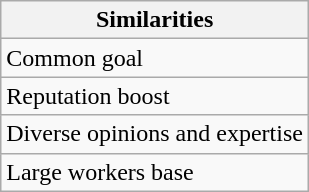<table class="wikitable">
<tr>
<th>Similarities</th>
</tr>
<tr>
<td>Common goal</td>
</tr>
<tr>
<td>Reputation boost</td>
</tr>
<tr>
<td>Diverse opinions and expertise</td>
</tr>
<tr>
<td>Large workers base</td>
</tr>
</table>
